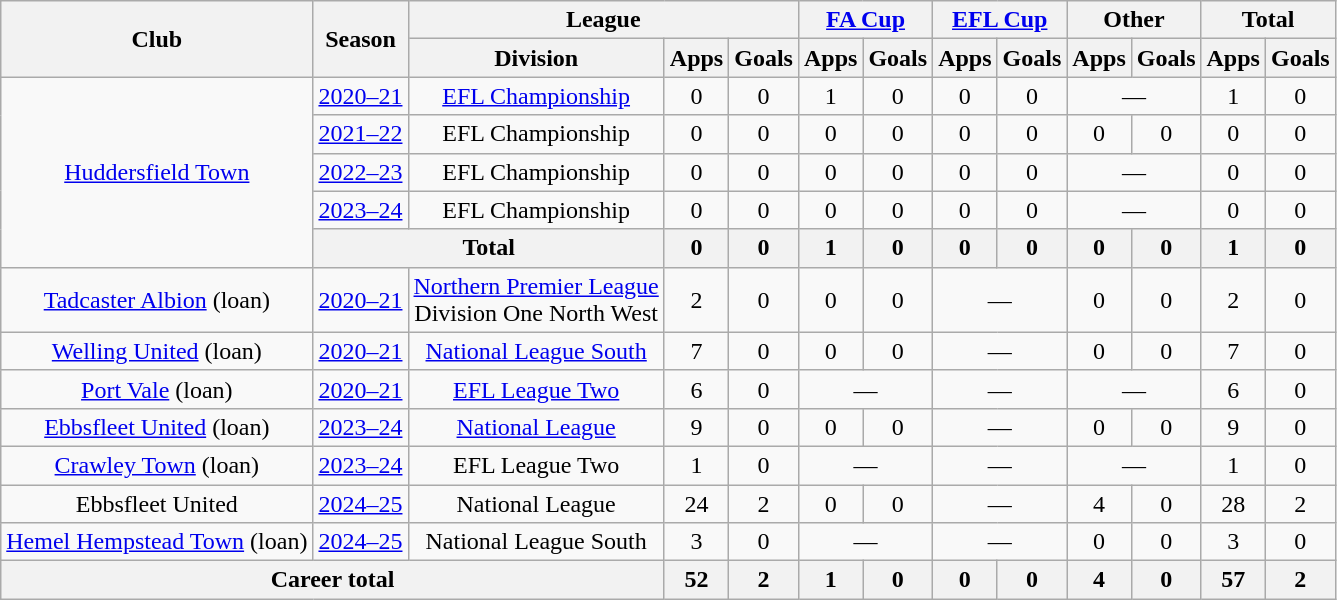<table class="wikitable" style="text-align:center">
<tr>
<th rowspan="2">Club</th>
<th rowspan="2">Season</th>
<th colspan="3">League</th>
<th colspan="2"><a href='#'>FA Cup</a></th>
<th colspan="2"><a href='#'>EFL Cup</a></th>
<th colspan="2">Other</th>
<th colspan="2">Total</th>
</tr>
<tr>
<th>Division</th>
<th>Apps</th>
<th>Goals</th>
<th>Apps</th>
<th>Goals</th>
<th>Apps</th>
<th>Goals</th>
<th>Apps</th>
<th>Goals</th>
<th>Apps</th>
<th>Goals</th>
</tr>
<tr>
<td rowspan=5><a href='#'>Huddersfield Town</a></td>
<td><a href='#'>2020–21</a></td>
<td><a href='#'>EFL Championship</a></td>
<td>0</td>
<td>0</td>
<td>1</td>
<td>0</td>
<td>0</td>
<td>0</td>
<td colspan=2>—</td>
<td>1</td>
<td>0</td>
</tr>
<tr>
<td><a href='#'>2021–22</a></td>
<td>EFL Championship</td>
<td>0</td>
<td>0</td>
<td>0</td>
<td>0</td>
<td>0</td>
<td>0</td>
<td>0</td>
<td>0</td>
<td>0</td>
<td>0</td>
</tr>
<tr>
<td><a href='#'>2022–23</a></td>
<td>EFL Championship</td>
<td>0</td>
<td>0</td>
<td>0</td>
<td>0</td>
<td>0</td>
<td>0</td>
<td colspan=2>—</td>
<td>0</td>
<td>0</td>
</tr>
<tr>
<td><a href='#'>2023–24</a></td>
<td>EFL Championship</td>
<td>0</td>
<td>0</td>
<td>0</td>
<td>0</td>
<td>0</td>
<td>0</td>
<td colspan=2>—</td>
<td>0</td>
<td>0</td>
</tr>
<tr>
<th colspan=2>Total</th>
<th>0</th>
<th>0</th>
<th>1</th>
<th>0</th>
<th>0</th>
<th>0</th>
<th>0</th>
<th>0</th>
<th>1</th>
<th>0</th>
</tr>
<tr>
<td><a href='#'>Tadcaster Albion</a> (loan)</td>
<td><a href='#'>2020–21</a></td>
<td><a href='#'>Northern Premier League</a><br>Division One North West</td>
<td>2</td>
<td>0</td>
<td>0</td>
<td>0</td>
<td colspan=2>—</td>
<td>0</td>
<td>0</td>
<td>2</td>
<td>0</td>
</tr>
<tr>
<td><a href='#'>Welling United</a> (loan)</td>
<td><a href='#'>2020–21</a></td>
<td><a href='#'>National League South</a></td>
<td>7</td>
<td>0</td>
<td>0</td>
<td>0</td>
<td colspan=2>—</td>
<td>0</td>
<td>0</td>
<td>7</td>
<td>0</td>
</tr>
<tr>
<td><a href='#'>Port Vale</a> (loan)</td>
<td><a href='#'>2020–21</a></td>
<td><a href='#'>EFL League Two</a></td>
<td>6</td>
<td>0</td>
<td colspan=2>—</td>
<td colspan=2>—</td>
<td colspan=2>—</td>
<td>6</td>
<td>0</td>
</tr>
<tr>
<td><a href='#'>Ebbsfleet United</a> (loan)</td>
<td><a href='#'>2023–24</a></td>
<td><a href='#'>National League</a></td>
<td>9</td>
<td>0</td>
<td>0</td>
<td>0</td>
<td colspan=2>—</td>
<td>0</td>
<td>0</td>
<td>9</td>
<td>0</td>
</tr>
<tr>
<td><a href='#'>Crawley Town</a> (loan)</td>
<td><a href='#'>2023–24</a></td>
<td>EFL League Two</td>
<td>1</td>
<td>0</td>
<td colspan=2>—</td>
<td colspan=2>—</td>
<td colspan=2>—</td>
<td>1</td>
<td>0</td>
</tr>
<tr>
<td>Ebbsfleet United</td>
<td><a href='#'>2024–25</a></td>
<td>National League</td>
<td>24</td>
<td>2</td>
<td>0</td>
<td>0</td>
<td colspan=2>—</td>
<td>4</td>
<td>0</td>
<td>28</td>
<td>2</td>
</tr>
<tr>
<td><a href='#'>Hemel Hempstead Town</a> (loan)</td>
<td><a href='#'>2024–25</a></td>
<td>National League South</td>
<td>3</td>
<td>0</td>
<td colspan=2>—</td>
<td colspan=2>—</td>
<td>0</td>
<td>0</td>
<td>3</td>
<td>0</td>
</tr>
<tr>
<th colspan="3">Career total</th>
<th>52</th>
<th>2</th>
<th>1</th>
<th>0</th>
<th>0</th>
<th>0</th>
<th>4</th>
<th>0</th>
<th>57</th>
<th>2</th>
</tr>
</table>
